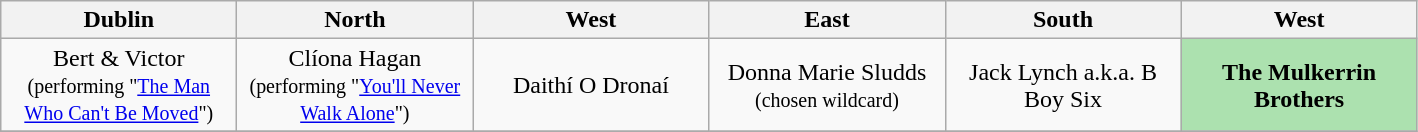<table class="wikitable">
<tr>
<th width="150" rowspan="1">Dublin</th>
<th width="150" rowspan="1">North</th>
<th width="150" rowspan="1">West</th>
<th width="150" rowspan="1">East</th>
<th width="150" rowspan="1">South</th>
<th width="150" rowspan="1">West</th>
</tr>
<tr>
<td align="center">Bert & Victor <br> <small>(performing "<a href='#'>The Man Who Can't Be Moved</a>")</small></td>
<td align="center">Clíona Hagan <br> <small>(performing "<a href='#'>You'll Never Walk Alone</a>")</small></td>
<td align="center">Daithí O Dronaí</td>
<td align="center">Donna Marie Sludds <br> <small>(chosen wildcard)</small></td>
<td align="center">Jack Lynch a.k.a. B Boy Six</td>
<td style="background:#ACE1AF;" align="center"><strong>The Mulkerrin Brothers</strong></td>
</tr>
<tr>
</tr>
</table>
